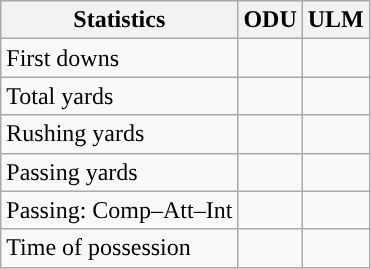<table class="wikitable" style="float: left;">
<tr>
<th>Statistics</th>
<th>ODU</th>
<th>ULM</th>
</tr>
<tr>
<td>First downs</td>
<td></td>
<td></td>
</tr>
<tr>
<td>Total yards</td>
<td></td>
<td></td>
</tr>
<tr>
<td>Rushing yards</td>
<td></td>
<td></td>
</tr>
<tr>
<td>Passing yards</td>
<td></td>
<td></td>
</tr>
<tr>
<td>Passing: Comp–Att–Int</td>
<td></td>
<td></td>
</tr>
<tr>
<td>Time of possession</td>
<td></td>
<td></td>
</tr>
</table>
